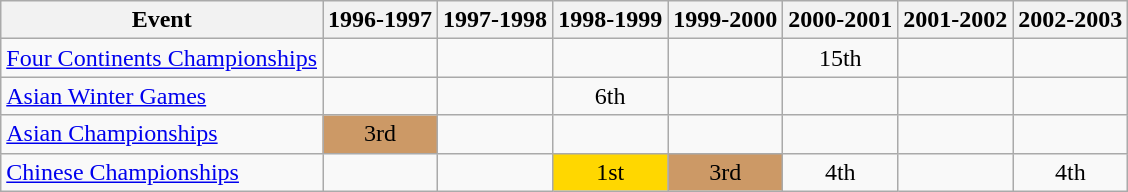<table class="wikitable">
<tr>
<th>Event</th>
<th>1996-1997</th>
<th>1997-1998</th>
<th>1998-1999</th>
<th>1999-2000</th>
<th>2000-2001</th>
<th>2001-2002</th>
<th>2002-2003</th>
</tr>
<tr>
<td><a href='#'>Four Continents Championships</a></td>
<td></td>
<td></td>
<td></td>
<td></td>
<td align="center">15th</td>
<td></td>
<td></td>
</tr>
<tr>
<td><a href='#'>Asian Winter Games</a></td>
<td></td>
<td></td>
<td align="center">6th</td>
<td></td>
<td></td>
<td></td>
<td></td>
</tr>
<tr>
<td><a href='#'>Asian Championships</a></td>
<td align="center" bgcolor="cc9966">3rd</td>
<td></td>
<td></td>
<td></td>
<td></td>
<td></td>
<td></td>
</tr>
<tr>
<td><a href='#'>Chinese Championships</a></td>
<td></td>
<td></td>
<td align="center" bgcolor="gold">1st</td>
<td align="center" bgcolor="cc9966">3rd</td>
<td align="center">4th</td>
<td></td>
<td align="center">4th</td>
</tr>
</table>
